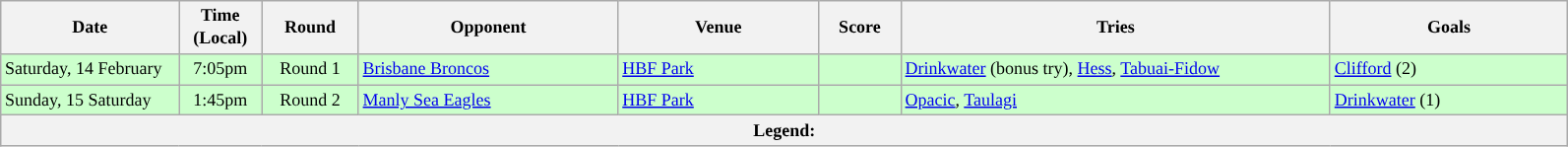<table class="wikitable" style="font-size:75%;">
<tr>
<th style="width:115px;">Date</th>
<th style="width:50px;">Time (Local)</th>
<th style="width:60px;">Round</th>
<th style="width:170px;">Opponent</th>
<th style="width:130px;">Venue</th>
<th style="width:50px;">Score</th>
<th style="width:285px;">Tries</th>
<th style="width:155px;">Goals</th>
</tr>
<tr style="background:#CCFFCC">
<td>Saturday, 14 February</td>
<td style="text-align:center;">7:05pm</td>
<td style="text-align:center;">Round 1</td>
<td> <a href='#'>Brisbane Broncos</a></td>
<td><a href='#'>HBF Park</a></td>
<td style="text-align:center;"></td>
<td><a href='#'>Drinkwater</a> (bonus try), <a href='#'>Hess</a>, <a href='#'>Tabuai-Fidow</a></td>
<td><a href='#'>Clifford</a> (2)</td>
</tr>
<tr style="background:#CCFFCC">
<td>Sunday, 15 Saturday</td>
<td style="text-align:center;">1:45pm</td>
<td style="text-align:center;">Round 2</td>
<td> <a href='#'>Manly Sea Eagles</a></td>
<td><a href='#'>HBF Park</a></td>
<td style="text-align:center;"></td>
<td><a href='#'>Opacic</a>, <a href='#'>Taulagi</a></td>
<td><a href='#'>Drinkwater</a> (1)</td>
</tr>
<tr>
<th colspan="12">Legend:  </th>
</tr>
</table>
